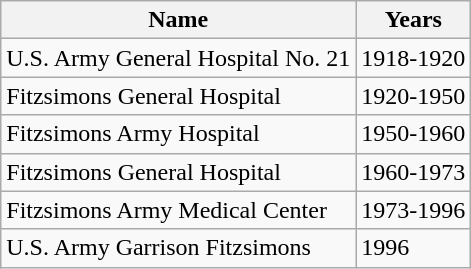<table class="wikitable">
<tr>
<th>Name</th>
<th>Years</th>
</tr>
<tr>
<td>U.S. Army General Hospital No. 21</td>
<td>1918-1920</td>
</tr>
<tr>
<td>Fitzsimons General Hospital</td>
<td>1920-1950</td>
</tr>
<tr>
<td>Fitzsimons Army Hospital</td>
<td>1950-1960</td>
</tr>
<tr>
<td>Fitzsimons General Hospital</td>
<td>1960-1973</td>
</tr>
<tr>
<td>Fitzsimons Army Medical Center</td>
<td>1973-1996</td>
</tr>
<tr>
<td>U.S. Army Garrison Fitzsimons</td>
<td>1996</td>
</tr>
</table>
